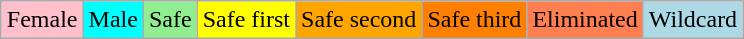<table class="wikitable" style="margin:1em auto; text-align:center;">
<tr>
<td style="background:pink;">Female</td>
<td style="background:cyan;">Male</td>
<td style="background:lightgreen;" padding-left: 1em;">Safe</td>
<td style="background:yellow;" padding-left: 1em;">Safe first</td>
<td style="background:orange;" padding-left: 1em;">Safe second</td>
<td style="background:#FF7F00;" padding-left: 1em;">Safe third</td>
<td style="background:coral;" padding-left: 1em;">Eliminated</td>
<td style="background:lightblue;" padding-left: 1em;">Wildcard</td>
</tr>
</table>
